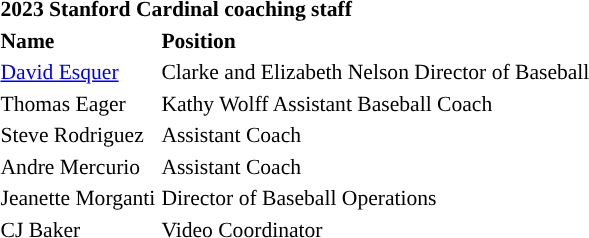<table class="toccolours" style="text-align: left; font-size:90%;">
<tr>
<th colspan="9">2023 Stanford Cardinal coaching staff</th>
</tr>
<tr>
<th>Name</th>
<th>Position</th>
</tr>
<tr>
<td><a href='#'>David Esquer</a></td>
<td>Clarke and Elizabeth Nelson Director of Baseball</td>
</tr>
<tr>
<td>Thomas Eager</td>
<td>Kathy Wolff Assistant Baseball Coach</td>
</tr>
<tr>
<td>Steve Rodriguez</td>
<td>Assistant Coach</td>
</tr>
<tr>
<td>Andre Mercurio</td>
<td>Assistant Coach</td>
</tr>
<tr>
<td>Jeanette Morganti</td>
<td>Director of Baseball Operations</td>
</tr>
<tr>
<td>CJ Baker</td>
<td>Video Coordinator</td>
</tr>
</table>
